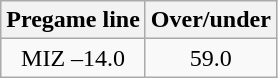<table class="wikitable">
<tr align="center">
<th style=>Pregame line</th>
<th style=>Over/under</th>
</tr>
<tr align="center">
<td>MIZ –14.0</td>
<td>59.0</td>
</tr>
</table>
